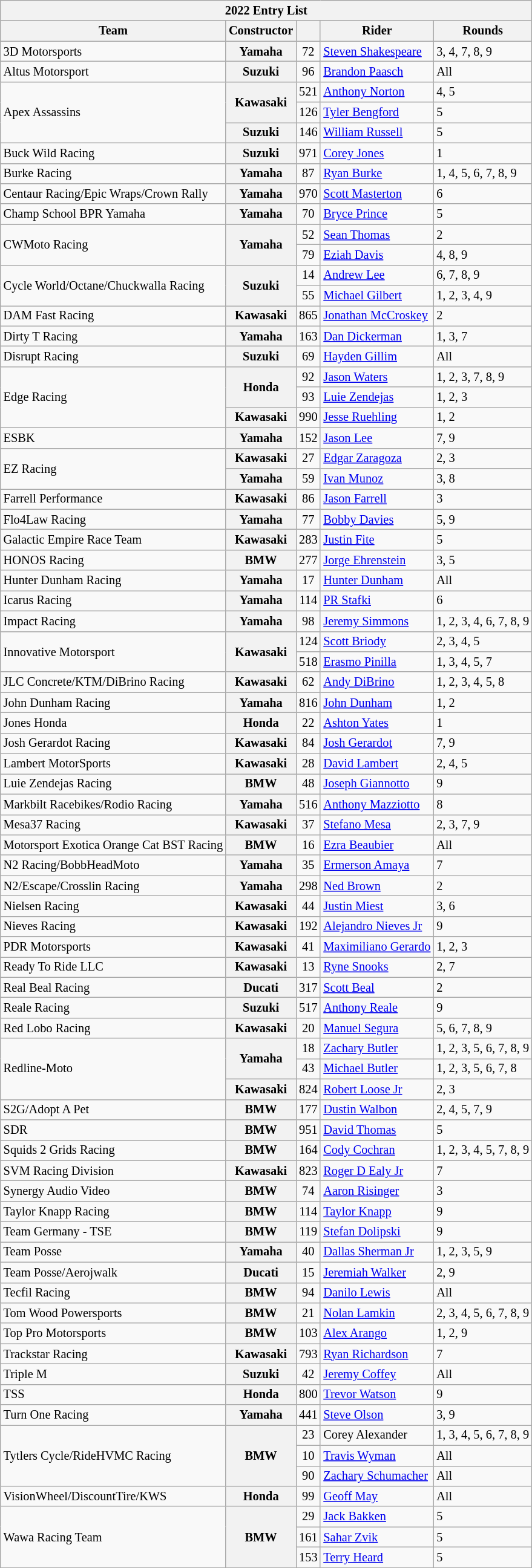<table class="wikitable" style="font-size: 85%;">
<tr>
<th colspan=5>2022 Entry List</th>
</tr>
<tr>
<th>Team</th>
<th>Constructor</th>
<th></th>
<th>Rider</th>
<th>Rounds</th>
</tr>
<tr>
<td>3D Motorsports</td>
<th>Yamaha</th>
<td align=center>72</td>
<td> <a href='#'>Steven Shakespeare</a></td>
<td>3, 4, 7, 8, 9</td>
</tr>
<tr>
<td>Altus Motorsport</td>
<th>Suzuki</th>
<td align=center>96</td>
<td> <a href='#'>Brandon Paasch</a></td>
<td>All</td>
</tr>
<tr>
<td rowspan=3>Apex Assassins</td>
<th rowspan=2>Kawasaki</th>
<td align=center>521</td>
<td> <a href='#'>Anthony Norton</a></td>
<td>4, 5</td>
</tr>
<tr>
<td align=center>126</td>
<td> <a href='#'>Tyler Bengford</a></td>
<td>5</td>
</tr>
<tr>
<th>Suzuki</th>
<td align=center>146</td>
<td> <a href='#'>William Russell</a></td>
<td>5</td>
</tr>
<tr>
<td>Buck Wild Racing</td>
<th>Suzuki</th>
<td align=center>971</td>
<td> <a href='#'>Corey Jones</a></td>
<td>1</td>
</tr>
<tr>
<td>Burke Racing</td>
<th>Yamaha</th>
<td align=center>87</td>
<td> <a href='#'>Ryan Burke</a></td>
<td>1, 4, 5, 6, 7, 8, 9</td>
</tr>
<tr>
<td>Centaur Racing/Epic Wraps/Crown Rally</td>
<th>Yamaha</th>
<td align=center>970</td>
<td> <a href='#'>Scott Masterton</a></td>
<td>6</td>
</tr>
<tr>
<td>Champ School BPR Yamaha</td>
<th>Yamaha</th>
<td align=center>70</td>
<td> <a href='#'>Bryce Prince</a></td>
<td>5</td>
</tr>
<tr>
<td rowspan=2>CWMoto Racing</td>
<th rowspan=2>Yamaha</th>
<td align=center>52</td>
<td> <a href='#'>Sean Thomas</a></td>
<td>2</td>
</tr>
<tr>
<td align=center>79</td>
<td> <a href='#'>Eziah Davis</a></td>
<td>4, 8, 9</td>
</tr>
<tr>
<td rowspan=2>Cycle World/Octane/Chuckwalla Racing</td>
<th rowspan=2>Suzuki</th>
<td align=center>14</td>
<td> <a href='#'>Andrew Lee</a></td>
<td>6, 7, 8, 9</td>
</tr>
<tr>
<td align=center>55</td>
<td> <a href='#'>Michael Gilbert</a></td>
<td>1, 2, 3, 4, 9</td>
</tr>
<tr>
<td>DAM Fast Racing</td>
<th>Kawasaki</th>
<td align=center>865</td>
<td> <a href='#'>Jonathan McCroskey</a></td>
<td>2</td>
</tr>
<tr>
<td>Dirty T Racing</td>
<th>Yamaha</th>
<td align=center>163</td>
<td> <a href='#'>Dan Dickerman</a></td>
<td>1, 3, 7</td>
</tr>
<tr>
<td>Disrupt Racing</td>
<th>Suzuki</th>
<td align=center>69</td>
<td> <a href='#'>Hayden Gillim</a></td>
<td>All</td>
</tr>
<tr>
<td rowspan=3>Edge Racing</td>
<th rowspan=2>Honda</th>
<td align=center>92</td>
<td> <a href='#'>Jason Waters</a></td>
<td>1, 2, 3, 7, 8, 9</td>
</tr>
<tr>
<td align=center>93</td>
<td> <a href='#'>Luie Zendejas</a></td>
<td>1, 2, 3</td>
</tr>
<tr>
<th>Kawasaki</th>
<td align=center>990</td>
<td> <a href='#'>Jesse Ruehling</a></td>
<td>1, 2</td>
</tr>
<tr>
<td>ESBK</td>
<th>Yamaha</th>
<td align=center>152</td>
<td> <a href='#'>Jason Lee</a></td>
<td>7, 9</td>
</tr>
<tr>
<td rowspan=2>EZ Racing</td>
<th>Kawasaki</th>
<td align=center>27</td>
<td> <a href='#'>Edgar Zaragoza</a></td>
<td>2, 3</td>
</tr>
<tr>
<th>Yamaha</th>
<td align=center>59</td>
<td> <a href='#'>Ivan Munoz</a></td>
<td>3, 8</td>
</tr>
<tr>
<td>Farrell Performance</td>
<th>Kawasaki</th>
<td align=center>86</td>
<td> <a href='#'>Jason Farrell</a></td>
<td>3</td>
</tr>
<tr>
<td>Flo4Law Racing</td>
<th>Yamaha</th>
<td align=center>77</td>
<td> <a href='#'>Bobby Davies</a></td>
<td>5, 9</td>
</tr>
<tr>
<td>Galactic Empire Race Team</td>
<th>Kawasaki</th>
<td align=center>283</td>
<td> <a href='#'>Justin Fite</a></td>
<td>5</td>
</tr>
<tr>
<td>HONOS Racing</td>
<th>BMW</th>
<td align=center>277</td>
<td> <a href='#'>Jorge Ehrenstein</a></td>
<td>3, 5</td>
</tr>
<tr>
<td>Hunter Dunham Racing</td>
<th>Yamaha</th>
<td align=center>17</td>
<td> <a href='#'>Hunter Dunham</a></td>
<td>All</td>
</tr>
<tr>
<td>Icarus Racing</td>
<th>Yamaha</th>
<td align=center>114</td>
<td> <a href='#'>PR Stafki</a></td>
<td>6</td>
</tr>
<tr>
<td>Impact Racing</td>
<th>Yamaha</th>
<td align=center>98</td>
<td> <a href='#'>Jeremy Simmons</a></td>
<td>1, 2, 3, 4, 6, 7, 8, 9</td>
</tr>
<tr>
<td rowspan=2>Innovative Motorsport</td>
<th rowspan=2>Kawasaki</th>
<td align=center>124</td>
<td> <a href='#'>Scott Briody</a></td>
<td>2, 3, 4, 5</td>
</tr>
<tr>
<td align=center>518</td>
<td> <a href='#'>Erasmo Pinilla</a></td>
<td>1, 3, 4, 5, 7</td>
</tr>
<tr>
<td>JLC Concrete/KTM/DiBrino Racing</td>
<th>Kawasaki</th>
<td align=center>62</td>
<td> <a href='#'>Andy DiBrino</a></td>
<td>1, 2, 3, 4, 5, 8</td>
</tr>
<tr>
<td>John Dunham Racing</td>
<th>Yamaha</th>
<td align=center>816</td>
<td> <a href='#'>John Dunham</a></td>
<td>1, 2</td>
</tr>
<tr>
<td>Jones Honda</td>
<th>Honda</th>
<td align=center>22</td>
<td> <a href='#'>Ashton Yates</a></td>
<td>1</td>
</tr>
<tr>
<td>Josh Gerardot Racing</td>
<th>Kawasaki</th>
<td align=center>84</td>
<td> <a href='#'>Josh Gerardot</a></td>
<td>7, 9</td>
</tr>
<tr>
<td>Lambert MotorSports</td>
<th>Kawasaki</th>
<td align=center>28</td>
<td> <a href='#'>David Lambert</a></td>
<td>2, 4, 5</td>
</tr>
<tr>
<td>Luie Zendejas Racing</td>
<th>BMW</th>
<td align=center>48</td>
<td> <a href='#'>Joseph Giannotto</a></td>
<td>9</td>
</tr>
<tr>
<td>Markbilt Racebikes/Rodio Racing</td>
<th>Yamaha</th>
<td align=center>516</td>
<td> <a href='#'>Anthony Mazziotto</a></td>
<td>8</td>
</tr>
<tr>
<td>Mesa37 Racing</td>
<th>Kawasaki</th>
<td align=center>37</td>
<td> <a href='#'>Stefano Mesa</a></td>
<td>2, 3, 7, 9</td>
</tr>
<tr>
<td>Motorsport Exotica Orange Cat BST Racing</td>
<th>BMW</th>
<td align=center>16</td>
<td> <a href='#'>Ezra Beaubier</a></td>
<td>All</td>
</tr>
<tr>
<td>N2 Racing/BobbHeadMoto</td>
<th>Yamaha</th>
<td align=center>35</td>
<td> <a href='#'>Ermerson Amaya</a></td>
<td>7</td>
</tr>
<tr>
<td>N2/Escape/Crosslin Racing</td>
<th>Yamaha</th>
<td align=center>298</td>
<td> <a href='#'>Ned Brown</a></td>
<td>2</td>
</tr>
<tr>
<td>Nielsen Racing</td>
<th>Kawasaki</th>
<td align=center>44</td>
<td> <a href='#'>Justin Miest</a></td>
<td>3, 6</td>
</tr>
<tr>
<td>Nieves Racing</td>
<th>Kawasaki</th>
<td align=center>192</td>
<td> <a href='#'>Alejandro Nieves Jr</a></td>
<td>9</td>
</tr>
<tr>
<td>PDR Motorsports</td>
<th>Kawasaki</th>
<td align=center>41</td>
<td> <a href='#'>Maximiliano Gerardo</a></td>
<td>1, 2, 3</td>
</tr>
<tr>
<td>Ready To Ride LLC</td>
<th>Kawasaki</th>
<td align=center>13</td>
<td> <a href='#'>Ryne Snooks</a></td>
<td>2, 7</td>
</tr>
<tr>
<td>Real Beal Racing</td>
<th>Ducati</th>
<td align=center>317</td>
<td> <a href='#'>Scott Beal</a></td>
<td>2</td>
</tr>
<tr>
<td>Reale Racing</td>
<th>Suzuki</th>
<td align=center>517</td>
<td> <a href='#'>Anthony Reale</a></td>
<td>9</td>
</tr>
<tr>
<td>Red Lobo Racing</td>
<th>Kawasaki</th>
<td align=center>20</td>
<td> <a href='#'>Manuel Segura</a></td>
<td>5, 6, 7, 8, 9</td>
</tr>
<tr>
<td rowspan=3>Redline-Moto</td>
<th rowspan=2>Yamaha</th>
<td align=center>18</td>
<td> <a href='#'>Zachary Butler</a></td>
<td>1, 2, 3, 5, 6, 7, 8, 9</td>
</tr>
<tr>
<td align=center>43</td>
<td> <a href='#'>Michael Butler</a></td>
<td>1, 2, 3, 5, 6, 7, 8</td>
</tr>
<tr>
<th>Kawasaki</th>
<td align=center>824</td>
<td> <a href='#'>Robert Loose Jr</a></td>
<td>2, 3</td>
</tr>
<tr>
<td>S2G/Adopt A Pet</td>
<th>BMW</th>
<td align=center>177</td>
<td> <a href='#'>Dustin Walbon</a></td>
<td>2, 4, 5, 7, 9</td>
</tr>
<tr>
<td>SDR</td>
<th>BMW</th>
<td align=center>951</td>
<td> <a href='#'>David Thomas</a></td>
<td>5</td>
</tr>
<tr>
<td>Squids 2 Grids Racing</td>
<th>BMW</th>
<td align=center>164</td>
<td> <a href='#'>Cody Cochran</a></td>
<td>1, 2, 3, 4, 5, 7, 8, 9</td>
</tr>
<tr>
<td>SVM Racing Division</td>
<th>Kawasaki</th>
<td align=center>823</td>
<td> <a href='#'>Roger D Ealy Jr</a></td>
<td>7</td>
</tr>
<tr>
<td>Synergy Audio Video</td>
<th>BMW</th>
<td align=center>74</td>
<td> <a href='#'>Aaron Risinger</a></td>
<td>3</td>
</tr>
<tr>
<td>Taylor Knapp Racing</td>
<th>BMW</th>
<td align=center>114</td>
<td> <a href='#'>Taylor Knapp</a></td>
<td>9</td>
</tr>
<tr>
<td>Team Germany - TSE</td>
<th>BMW</th>
<td align=center>119</td>
<td> <a href='#'>Stefan Dolipski</a></td>
<td>9</td>
</tr>
<tr>
<td>Team Posse</td>
<th>Yamaha</th>
<td align=center>40</td>
<td> <a href='#'>Dallas Sherman Jr</a></td>
<td>1, 2, 3, 5, 9</td>
</tr>
<tr>
<td>Team Posse/Aerojwalk</td>
<th>Ducati</th>
<td align=center>15</td>
<td> <a href='#'>Jeremiah Walker</a></td>
<td>2, 9</td>
</tr>
<tr>
<td>Tecfil Racing</td>
<th>BMW</th>
<td align=center>94</td>
<td> <a href='#'>Danilo Lewis</a></td>
<td>All</td>
</tr>
<tr>
<td>Tom Wood Powersports</td>
<th>BMW</th>
<td align=center>21</td>
<td> <a href='#'>Nolan Lamkin</a></td>
<td>2, 3, 4, 5, 6, 7, 8, 9</td>
</tr>
<tr>
<td>Top Pro Motorsports</td>
<th>BMW</th>
<td align=center>103</td>
<td> <a href='#'>Alex Arango</a></td>
<td>1, 2, 9</td>
</tr>
<tr>
<td>Trackstar Racing</td>
<th>Kawasaki</th>
<td align=center>793</td>
<td> <a href='#'>Ryan Richardson</a></td>
<td>7</td>
</tr>
<tr>
<td>Triple M</td>
<th>Suzuki</th>
<td align=center>42</td>
<td> <a href='#'>Jeremy Coffey</a></td>
<td>All</td>
</tr>
<tr>
<td>TSS</td>
<th>Honda</th>
<td align=center>800</td>
<td> <a href='#'>Trevor Watson</a></td>
<td>9</td>
</tr>
<tr>
<td>Turn One Racing</td>
<th>Yamaha</th>
<td align=center>441</td>
<td> <a href='#'>Steve Olson</a></td>
<td>3, 9</td>
</tr>
<tr>
<td rowspan=3>Tytlers Cycle/RideHVMC Racing</td>
<th rowspan=3>BMW</th>
<td align=center>23</td>
<td> Corey Alexander</td>
<td>1, 3, 4, 5, 6, 7, 8, 9</td>
</tr>
<tr>
<td align=center>10</td>
<td> <a href='#'>Travis Wyman</a></td>
<td>All</td>
</tr>
<tr>
<td align=center>90</td>
<td> <a href='#'>Zachary Schumacher</a></td>
<td>All</td>
</tr>
<tr>
<td>VisionWheel/DiscountTire/KWS</td>
<th>Honda</th>
<td align=center>99</td>
<td> <a href='#'>Geoff May</a></td>
<td>All</td>
</tr>
<tr>
<td rowspan=3>Wawa Racing Team</td>
<th rowspan=3>BMW</th>
<td align=center>29</td>
<td> <a href='#'>Jack Bakken</a></td>
<td>5</td>
</tr>
<tr>
<td align=center>161</td>
<td> <a href='#'>Sahar Zvik</a></td>
<td>5</td>
</tr>
<tr>
<td align=center>153</td>
<td> <a href='#'>Terry Heard</a></td>
<td>5</td>
</tr>
<tr>
</tr>
</table>
